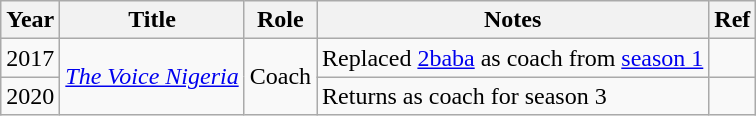<table class="wikitable">
<tr>
<th>Year</th>
<th>Title</th>
<th>Role</th>
<th>Notes</th>
<th>Ref</th>
</tr>
<tr>
<td>2017</td>
<td rowspan="2"><em><a href='#'>The Voice Nigeria</a></em></td>
<td rowspan="2">Coach</td>
<td>Replaced <a href='#'>2baba</a> as coach from <a href='#'>season 1</a></td>
<td></td>
</tr>
<tr>
<td>2020</td>
<td>Returns as coach for season 3</td>
<td></td>
</tr>
</table>
